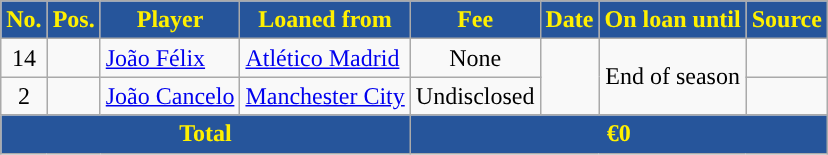<table class="wikitable" style="text-align:center">
<tr>
<th style="background:#26559B;color:#FFF000;">No.</th>
<th style="background:#26559B;color:#FFF000;">Pos.</th>
<th style="background:#26559B;color:#FFF000;">Player</th>
<th style="background:#26559B;color:#FFF000;">Loaned from</th>
<th style="background:#26559B;color:#FFF000;">Fee</th>
<th style="background:#26559B;color:#FFF000;">Date</th>
<th style="background:#26559B;color:#FFF000;">On loan until</th>
<th style="background:#26559B;color:#FFF000;">Source</th>
</tr>
<tr>
<td>14</td>
<td></td>
<td style="text-align:left"> <a href='#'>João Félix</a></td>
<td style="text-align:left"><a href='#'>Atlético Madrid</a></td>
<td>None</td>
<td rowspan=2></td>
<td rowspan=2>End of season</td>
<td></td>
</tr>
<tr>
<td>2</td>
<td></td>
<td style="text-align:left"> <a href='#'>João Cancelo</a></td>
<td style="text-align:left"> <a href='#'>Manchester City</a></td>
<td>Undisclosed</td>
<td></td>
</tr>
<tr>
<th colspan="4" style="background:#26559B;color:#FFF000;">Total</th>
<th colspan="4" style="background:#26559B;color:#FFF000;">€0</th>
</tr>
</table>
